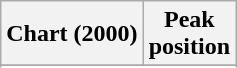<table class="wikitable sortable plainrowheaders">
<tr>
<th>Chart (2000)</th>
<th>Peak<br>position</th>
</tr>
<tr>
</tr>
<tr>
</tr>
</table>
